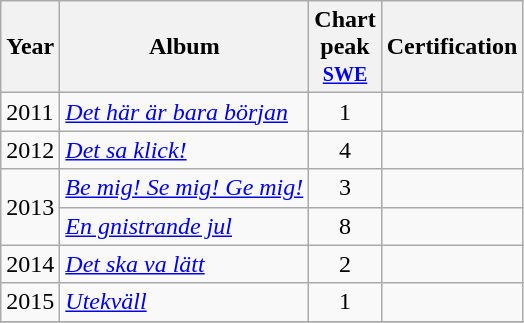<table class="wikitable">
<tr>
<th>Year</th>
<th>Album</th>
<th>Chart <br>peak<br><small><a href='#'>SWE</a><br></small></th>
<th>Certification</th>
</tr>
<tr>
<td>2011</td>
<td><em><a href='#'>Det här är bara början</a></em></td>
<td style="text-align:center;">1</td>
<td></td>
</tr>
<tr>
<td>2012</td>
<td><em><a href='#'>Det sa klick!</a></em></td>
<td style="text-align:center;">4</td>
<td></td>
</tr>
<tr>
<td rowspan=2>2013</td>
<td><em><a href='#'>Be mig! Se mig! Ge mig!</a></em></td>
<td style="text-align:center;">3</td>
<td></td>
</tr>
<tr>
<td><em><a href='#'>En gnistrande jul</a></em></td>
<td style="text-align:center;">8</td>
<td></td>
</tr>
<tr>
<td>2014</td>
<td><em><a href='#'>Det ska va lätt</a></em></td>
<td style="text-align:center;">2</td>
<td></td>
</tr>
<tr>
<td>2015</td>
<td><em><a href='#'>Utekväll</a></em></td>
<td style="text-align:center;">1</td>
<td></td>
</tr>
<tr>
</tr>
</table>
